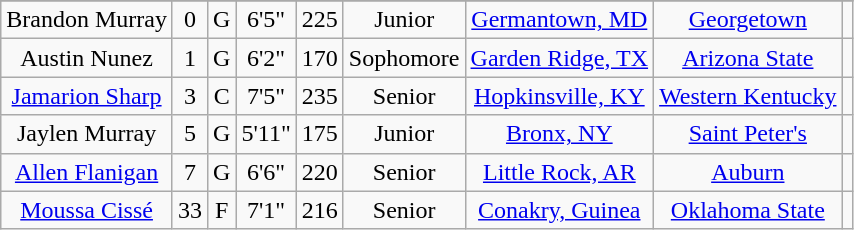<table class="wikitable sortable" style="text-align: center">
<tr align=center>
</tr>
<tr>
<td>Brandon Murray</td>
<td>0</td>
<td>G</td>
<td>6'5"</td>
<td>225</td>
<td>Junior</td>
<td><a href='#'>Germantown, MD</a></td>
<td><a href='#'>Georgetown</a></td>
<td></td>
</tr>
<tr>
<td>Austin Nunez</td>
<td>1</td>
<td>G</td>
<td>6'2"</td>
<td>170</td>
<td>Sophomore</td>
<td><a href='#'>Garden Ridge, TX</a></td>
<td><a href='#'>Arizona State</a></td>
<td></td>
</tr>
<tr>
<td><a href='#'>Jamarion Sharp</a></td>
<td>3</td>
<td>C</td>
<td>7'5"</td>
<td>235</td>
<td>Senior</td>
<td><a href='#'>Hopkinsville, KY</a></td>
<td><a href='#'>Western Kentucky</a></td>
<td></td>
</tr>
<tr>
<td>Jaylen Murray</td>
<td>5</td>
<td>G</td>
<td>5'11"</td>
<td>175</td>
<td>Junior</td>
<td><a href='#'>Bronx, NY</a></td>
<td><a href='#'>Saint Peter's</a></td>
<td></td>
</tr>
<tr>
<td><a href='#'>Allen Flanigan</a></td>
<td>7</td>
<td>G</td>
<td>6'6"</td>
<td>220</td>
<td>Senior</td>
<td><a href='#'>Little Rock, AR</a></td>
<td><a href='#'>Auburn</a></td>
<td></td>
</tr>
<tr>
<td><a href='#'>Moussa Cissé</a></td>
<td>33</td>
<td>F</td>
<td>7'1"</td>
<td>216</td>
<td>Senior</td>
<td><a href='#'>Conakry, Guinea</a></td>
<td><a href='#'>Oklahoma State</a></td>
<td></td>
</tr>
</table>
